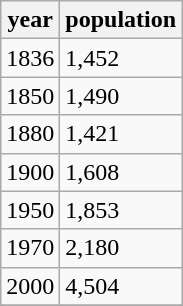<table class="wikitable">
<tr>
<th>year</th>
<th>population</th>
</tr>
<tr>
<td>1836</td>
<td>1,452</td>
</tr>
<tr>
<td>1850</td>
<td>1,490</td>
</tr>
<tr>
<td>1880</td>
<td>1,421</td>
</tr>
<tr>
<td>1900</td>
<td>1,608</td>
</tr>
<tr>
<td>1950</td>
<td>1,853</td>
</tr>
<tr>
<td>1970</td>
<td>2,180</td>
</tr>
<tr>
<td>2000</td>
<td>4,504</td>
</tr>
<tr>
</tr>
</table>
